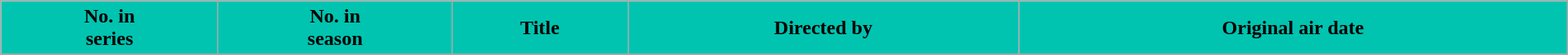<table class="wikitable plainrowheaders" style="width: 100%; margin: auto;">
<tr>
<th scope="col" style="background:#00C4B0; color:#000;">No. in<br>series</th>
<th scope="col" style="background:#00C4B0; color:#000;">No. in<br>season</th>
<th scope="col" style="background:#00C4B0; color:#000;">Title</th>
<th scope="col" style="background:#00C4B0; color:#000;">Directed by</th>
<th scope="col" style="background:#00C4B0; color:#000;">Original air date</th>
</tr>
<tr>
</tr>
</table>
